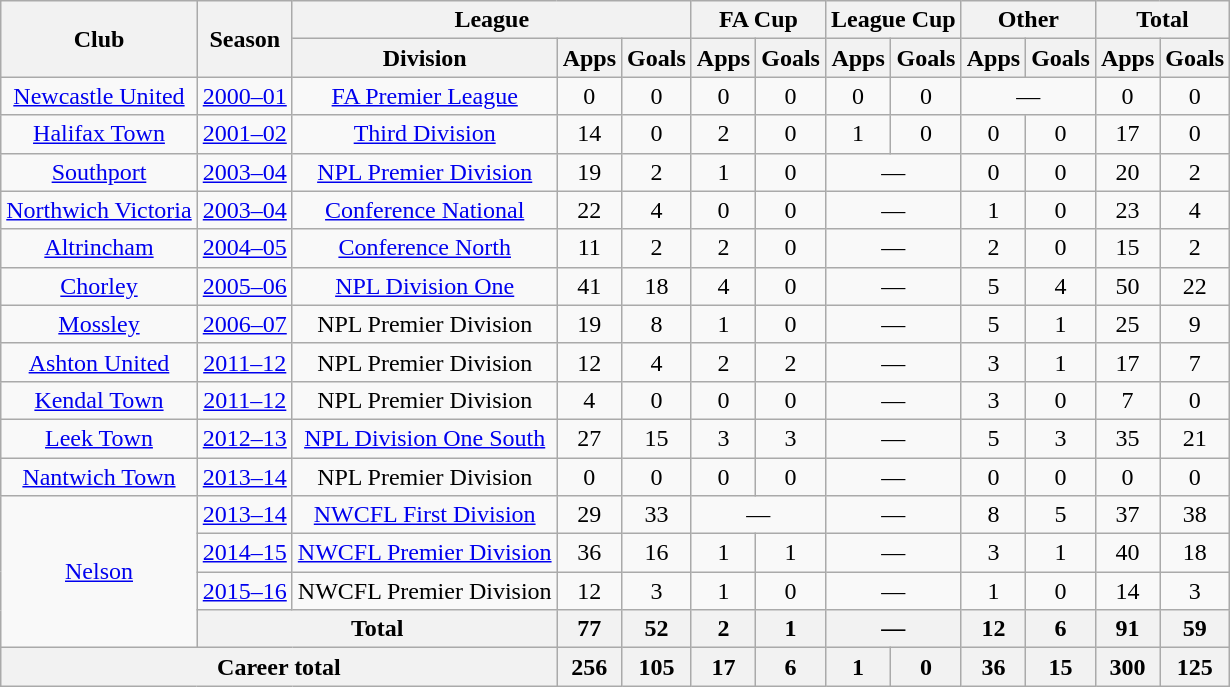<table class="wikitable" style="text-align: center;">
<tr>
<th rowspan="2">Club</th>
<th rowspan="2">Season</th>
<th colspan="3">League</th>
<th colspan="2">FA Cup</th>
<th colspan="2">League Cup</th>
<th colspan="2">Other</th>
<th colspan="2">Total</th>
</tr>
<tr>
<th>Division</th>
<th>Apps</th>
<th>Goals</th>
<th>Apps</th>
<th>Goals</th>
<th>Apps</th>
<th>Goals</th>
<th>Apps</th>
<th>Goals</th>
<th>Apps</th>
<th>Goals</th>
</tr>
<tr>
<td rowspan="1"><a href='#'>Newcastle United</a></td>
<td><a href='#'>2000–01</a></td>
<td><a href='#'>FA Premier League</a></td>
<td>0</td>
<td>0</td>
<td>0</td>
<td>0</td>
<td>0</td>
<td>0</td>
<td colspan="2">—</td>
<td>0</td>
<td>0</td>
</tr>
<tr>
<td rowspan="1"><a href='#'>Halifax Town</a></td>
<td><a href='#'>2001–02</a></td>
<td><a href='#'>Third Division</a></td>
<td>14</td>
<td>0</td>
<td>2</td>
<td>0</td>
<td>1</td>
<td>0</td>
<td>0</td>
<td>0</td>
<td>17</td>
<td>0</td>
</tr>
<tr>
<td rowspan="1"><a href='#'>Southport</a></td>
<td><a href='#'>2003–04</a></td>
<td><a href='#'>NPL Premier Division</a></td>
<td>19</td>
<td>2</td>
<td>1</td>
<td>0</td>
<td colspan="2">—</td>
<td>0</td>
<td>0</td>
<td>20</td>
<td>2</td>
</tr>
<tr>
<td rowspan="1"><a href='#'>Northwich Victoria</a></td>
<td><a href='#'>2003–04</a></td>
<td><a href='#'>Conference National</a></td>
<td>22</td>
<td>4</td>
<td>0</td>
<td>0</td>
<td colspan="2">—</td>
<td>1</td>
<td>0</td>
<td>23</td>
<td>4</td>
</tr>
<tr>
<td rowspan="1"><a href='#'>Altrincham</a></td>
<td><a href='#'>2004–05</a></td>
<td><a href='#'>Conference North</a></td>
<td>11</td>
<td>2</td>
<td>2</td>
<td>0</td>
<td colspan="2">—</td>
<td>2</td>
<td>0</td>
<td>15</td>
<td>2</td>
</tr>
<tr>
<td rowspan="1"><a href='#'>Chorley</a></td>
<td><a href='#'>2005–06</a></td>
<td><a href='#'>NPL Division One</a></td>
<td>41</td>
<td>18</td>
<td>4</td>
<td>0</td>
<td colspan="2">—</td>
<td>5</td>
<td>4</td>
<td>50</td>
<td>22</td>
</tr>
<tr>
<td rowspan="1"><a href='#'>Mossley</a></td>
<td><a href='#'>2006–07</a></td>
<td>NPL Premier Division</td>
<td>19</td>
<td>8</td>
<td>1</td>
<td>0</td>
<td colspan="2">—</td>
<td>5</td>
<td>1</td>
<td>25</td>
<td>9</td>
</tr>
<tr>
<td rowspan="1"><a href='#'>Ashton United</a></td>
<td><a href='#'>2011–12</a></td>
<td>NPL Premier Division</td>
<td>12</td>
<td>4</td>
<td>2</td>
<td>2</td>
<td colspan="2">—</td>
<td>3</td>
<td>1</td>
<td>17</td>
<td>7</td>
</tr>
<tr>
<td rowspan="1"><a href='#'>Kendal Town</a></td>
<td><a href='#'>2011–12</a></td>
<td>NPL Premier Division</td>
<td>4</td>
<td>0</td>
<td>0</td>
<td>0</td>
<td colspan="2">—</td>
<td>3</td>
<td>0</td>
<td>7</td>
<td>0</td>
</tr>
<tr>
<td rowspan="1"><a href='#'>Leek Town</a></td>
<td><a href='#'>2012–13</a></td>
<td><a href='#'>NPL Division One South</a></td>
<td>27</td>
<td>15</td>
<td>3</td>
<td>3</td>
<td colspan="2">—</td>
<td>5</td>
<td>3</td>
<td>35</td>
<td>21</td>
</tr>
<tr>
<td rowspan="1"><a href='#'>Nantwich Town</a></td>
<td><a href='#'>2013–14</a></td>
<td>NPL Premier Division</td>
<td>0</td>
<td>0</td>
<td>0</td>
<td>0</td>
<td colspan="2">—</td>
<td>0</td>
<td>0</td>
<td>0</td>
<td>0</td>
</tr>
<tr>
<td rowspan="4"><a href='#'>Nelson</a></td>
<td><a href='#'>2013–14</a></td>
<td><a href='#'>NWCFL First Division</a></td>
<td>29</td>
<td>33</td>
<td colspan="2">—</td>
<td colspan="2">—</td>
<td>8</td>
<td>5</td>
<td>37</td>
<td>38</td>
</tr>
<tr>
<td><a href='#'>2014–15</a></td>
<td><a href='#'>NWCFL Premier Division</a></td>
<td>36</td>
<td>16</td>
<td>1</td>
<td>1</td>
<td colspan="2">—</td>
<td>3</td>
<td>1</td>
<td>40</td>
<td>18</td>
</tr>
<tr>
<td><a href='#'>2015–16</a></td>
<td>NWCFL Premier Division</td>
<td>12</td>
<td>3</td>
<td>1</td>
<td>0</td>
<td colspan="2">—</td>
<td>1</td>
<td>0</td>
<td>14</td>
<td>3</td>
</tr>
<tr>
<th colspan="2">Total</th>
<th>77</th>
<th>52</th>
<th>2</th>
<th>1</th>
<th colspan="2">—</th>
<th>12</th>
<th>6</th>
<th>91</th>
<th>59</th>
</tr>
<tr>
<th colspan="3">Career total</th>
<th>256</th>
<th>105</th>
<th>17</th>
<th>6</th>
<th>1</th>
<th>0</th>
<th>36</th>
<th>15</th>
<th>300</th>
<th>125</th>
</tr>
</table>
